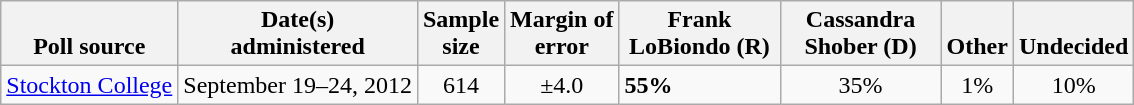<table class="wikitable">
<tr valign= bottom>
<th>Poll source</th>
<th>Date(s)<br>administered</th>
<th>Sample<br>size</th>
<th>Margin of<br>error</th>
<th style="width:100px;">Frank<br>LoBiondo (R)</th>
<th style="width:100px;">Cassandra<br>Shober (D)</th>
<th>Other</th>
<th>Undecided</th>
</tr>
<tr>
<td><a href='#'>Stockton College</a></td>
<td align=center>September 19–24, 2012</td>
<td align=center>614</td>
<td align=center>±4.0</td>
<td><strong>55%</strong></td>
<td align=center>35%</td>
<td align=center>1%</td>
<td align=center>10%</td>
</tr>
</table>
